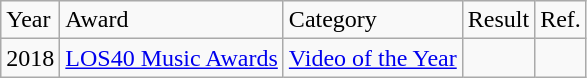<table class="wikitable" text-align:center;">
<tr>
<td>Year</td>
<td>Award</td>
<td>Category</td>
<td>Result</td>
<td>Ref.</td>
</tr>
<tr>
<td>2018</td>
<td><a href='#'>LOS40 Music Awards</a></td>
<td><a href='#'>Video of the Year</a></td>
<td></td>
<td></td>
</tr>
</table>
